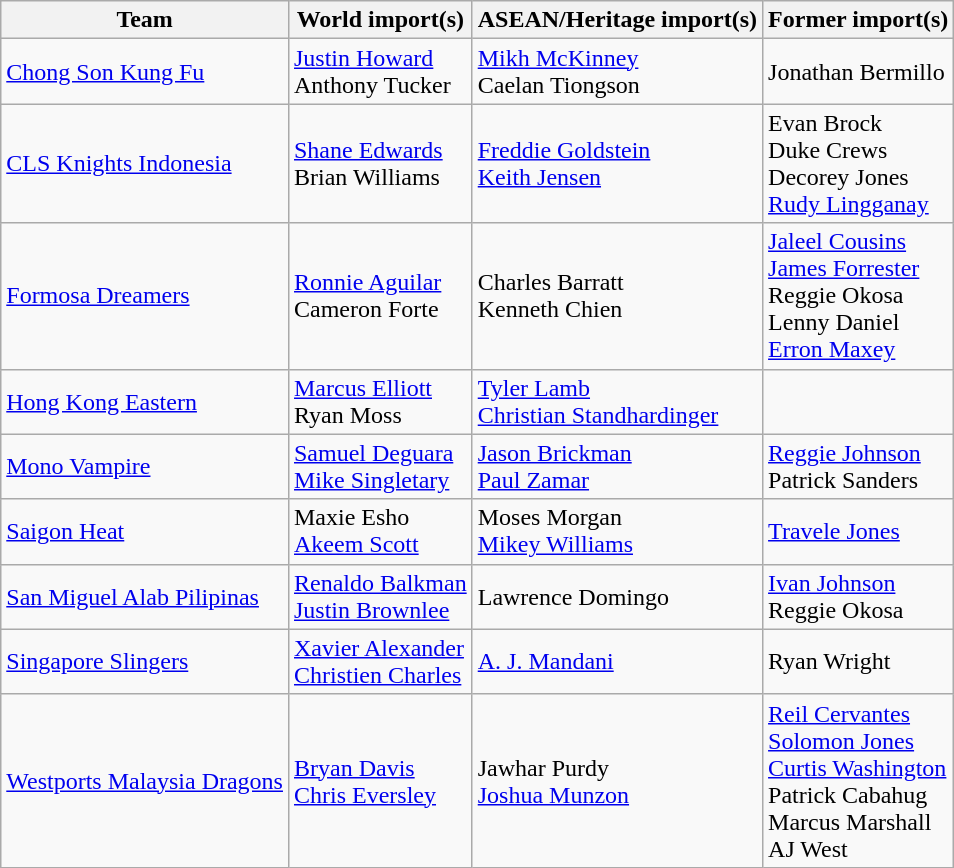<table class="wikitable">
<tr>
<th>Team</th>
<th>World import(s)</th>
<th>ASEAN/Heritage import(s)</th>
<th>Former import(s)</th>
</tr>
<tr>
<td><a href='#'>Chong Son Kung Fu</a></td>
<td> <a href='#'>Justin Howard</a> <br>  Anthony Tucker</td>
<td>  <a href='#'>Mikh McKinney</a> <br>   Caelan Tiongson</td>
<td>  Jonathan Bermillo</td>
</tr>
<tr>
<td><a href='#'>CLS Knights Indonesia</a></td>
<td> <a href='#'>Shane Edwards</a> <br>  Brian Williams</td>
<td>   <a href='#'>Freddie Goldstein</a> <br>   <a href='#'>Keith Jensen</a></td>
<td> Evan Brock <br>  Duke Crews <br>  Decorey Jones <br>  <a href='#'>Rudy Lingganay</a></td>
</tr>
<tr>
<td><a href='#'>Formosa Dreamers</a></td>
<td> <a href='#'>Ronnie Aguilar</a> <br>  Cameron Forte</td>
<td>  Charles Barratt <br>   Kenneth Chien</td>
<td> <a href='#'>Jaleel Cousins</a> <br>   <a href='#'>James Forrester</a> <br>  Reggie Okosa <br>  Lenny Daniel <br>  <a href='#'>Erron Maxey</a></td>
</tr>
<tr>
<td><a href='#'>Hong Kong Eastern</a></td>
<td> <a href='#'>Marcus Elliott</a> <br>  Ryan Moss</td>
<td>  <a href='#'>Tyler Lamb</a> <br>   <a href='#'>Christian Standhardinger</a></td>
<td></td>
</tr>
<tr>
<td><a href='#'>Mono Vampire</a></td>
<td>  <a href='#'>Samuel Deguara</a> <br>  <a href='#'>Mike Singletary</a></td>
<td>  <a href='#'>Jason Brickman</a> <br>   <a href='#'>Paul Zamar</a></td>
<td> <a href='#'>Reggie Johnson</a> <br>  Patrick Sanders</td>
</tr>
<tr>
<td><a href='#'>Saigon Heat</a></td>
<td> Maxie Esho <br>  <a href='#'>Akeem Scott</a></td>
<td>  Moses Morgan <br>  <a href='#'>Mikey Williams</a></td>
<td> <a href='#'>Travele Jones</a></td>
</tr>
<tr>
<td><a href='#'>San Miguel Alab Pilipinas</a></td>
<td>  <a href='#'>Renaldo Balkman</a> <br>  <a href='#'>Justin Brownlee</a></td>
<td>  Lawrence Domingo</td>
<td> <a href='#'>Ivan Johnson</a> <br>  Reggie Okosa</td>
</tr>
<tr>
<td><a href='#'>Singapore Slingers</a></td>
<td> <a href='#'>Xavier Alexander</a> <br>  <a href='#'>Christien Charles</a></td>
<td>  <a href='#'>A. J. Mandani</a></td>
<td> Ryan Wright</td>
</tr>
<tr>
<td><a href='#'>Westports Malaysia Dragons</a></td>
<td> <a href='#'>Bryan Davis</a> <br>  <a href='#'>Chris Eversley</a></td>
<td>  Jawhar Purdy <br>   <a href='#'>Joshua Munzon</a></td>
<td> <a href='#'>Reil Cervantes</a> <br>  <a href='#'>Solomon Jones</a> <br>  <a href='#'>Curtis Washington</a> <br>  Patrick Cabahug <br>  Marcus Marshall <br>  AJ West</td>
</tr>
</table>
